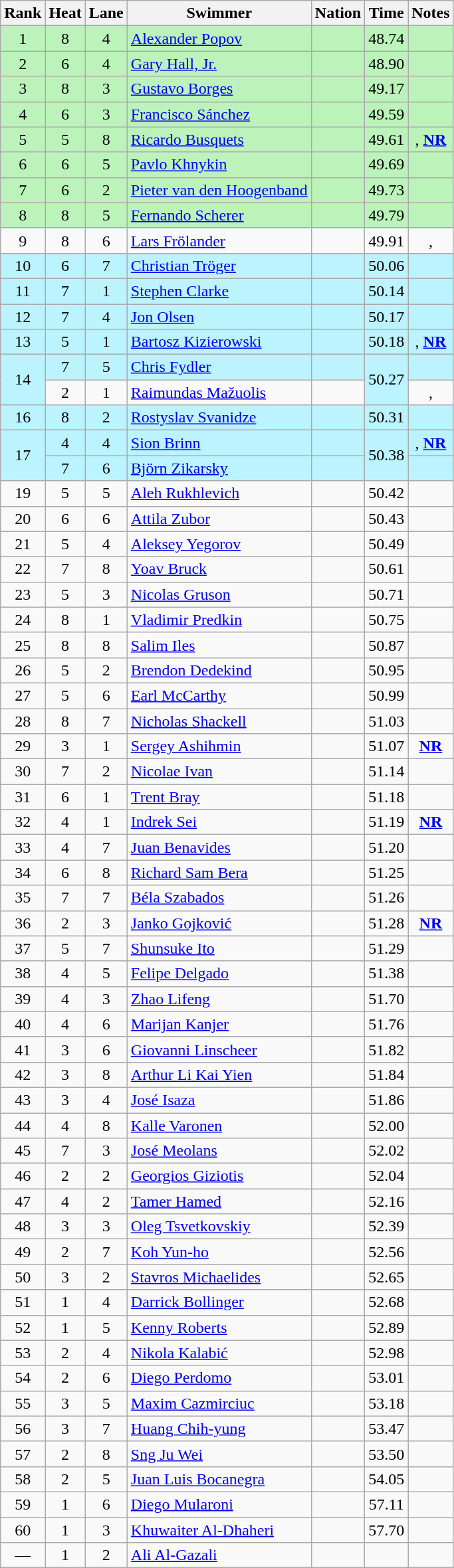<table class="wikitable sortable" style="text-align:center">
<tr>
<th>Rank</th>
<th>Heat</th>
<th>Lane</th>
<th>Swimmer</th>
<th>Nation</th>
<th>Time</th>
<th>Notes</th>
</tr>
<tr bgcolor=#bbf3bb>
<td>1</td>
<td>8</td>
<td>4</td>
<td align=left><a href='#'>Alexander Popov</a></td>
<td align=left></td>
<td>48.74</td>
<td></td>
</tr>
<tr bgcolor=#bbf3bb>
<td>2</td>
<td>6</td>
<td>4</td>
<td align=left><a href='#'>Gary Hall, Jr.</a></td>
<td align=left></td>
<td>48.90</td>
<td></td>
</tr>
<tr bgcolor=#bbf3bb>
<td>3</td>
<td>8</td>
<td>3</td>
<td align=left><a href='#'>Gustavo Borges</a></td>
<td align=left></td>
<td>49.17</td>
<td></td>
</tr>
<tr bgcolor=#bbf3bb>
<td>4</td>
<td>6</td>
<td>3</td>
<td align=left><a href='#'>Francisco Sánchez</a></td>
<td align=left></td>
<td>49.59</td>
<td></td>
</tr>
<tr bgcolor=#bbf3bb>
<td>5</td>
<td>5</td>
<td>8</td>
<td align=left><a href='#'>Ricardo Busquets</a></td>
<td align=left></td>
<td>49.61</td>
<td>, <strong><a href='#'>NR</a></strong></td>
</tr>
<tr bgcolor=#bbf3bb>
<td>6</td>
<td>6</td>
<td>5</td>
<td align=left><a href='#'>Pavlo Khnykin</a></td>
<td align=left></td>
<td>49.69</td>
<td></td>
</tr>
<tr bgcolor=#bbf3bb>
<td>7</td>
<td>6</td>
<td>2</td>
<td align=left><a href='#'>Pieter van den Hoogenband</a></td>
<td align=left></td>
<td>49.73</td>
<td></td>
</tr>
<tr bgcolor=#bbf3bb>
<td>8</td>
<td>8</td>
<td>5</td>
<td align=left><a href='#'>Fernando Scherer</a></td>
<td align=left></td>
<td>49.79</td>
<td></td>
</tr>
<tr>
<td>9</td>
<td>8</td>
<td>6</td>
<td align=left><a href='#'>Lars Frölander</a></td>
<td align=left></td>
<td>49.91</td>
<td>, </td>
</tr>
<tr bgcolor=bbf3ff>
<td>10</td>
<td>6</td>
<td>7</td>
<td align=left><a href='#'>Christian Tröger</a></td>
<td align=left></td>
<td>50.06</td>
<td></td>
</tr>
<tr bgcolor=bbf3ff>
<td>11</td>
<td>7</td>
<td>1</td>
<td align=left><a href='#'>Stephen Clarke</a></td>
<td align=left></td>
<td>50.14</td>
<td></td>
</tr>
<tr bgcolor=bbf3ff>
<td>12</td>
<td>7</td>
<td>4</td>
<td align=left><a href='#'>Jon Olsen</a></td>
<td align=left></td>
<td>50.17</td>
<td></td>
</tr>
<tr bgcolor=bbf3ff>
<td>13</td>
<td>5</td>
<td>1</td>
<td align=left><a href='#'>Bartosz Kizierowski</a></td>
<td align=left></td>
<td>50.18</td>
<td>, <strong><a href='#'>NR</a></strong></td>
</tr>
<tr bgcolor=bbf3ff>
<td rowspan=2>14</td>
<td>7</td>
<td>5</td>
<td align=left><a href='#'>Chris Fydler</a></td>
<td align=left></td>
<td rowspan=2>50.27</td>
<td></td>
</tr>
<tr>
<td>2</td>
<td>1</td>
<td align=left><a href='#'>Raimundas Mažuolis</a></td>
<td align=left></td>
<td>, </td>
</tr>
<tr bgcolor=bbf3ff>
<td>16</td>
<td>8</td>
<td>2</td>
<td align=left><a href='#'>Rostyslav Svanidze</a></td>
<td align=left></td>
<td>50.31</td>
<td></td>
</tr>
<tr bgcolor=bbf3ff>
<td rowspan=2>17</td>
<td>4</td>
<td>4</td>
<td align=left><a href='#'>Sion Brinn</a></td>
<td align=left></td>
<td rowspan=2>50.38</td>
<td>, <strong><a href='#'>NR</a></strong></td>
</tr>
<tr bgcolor=bbf3ff>
<td>7</td>
<td>6</td>
<td align=left><a href='#'>Björn Zikarsky</a></td>
<td align=left></td>
<td></td>
</tr>
<tr>
<td>19</td>
<td>5</td>
<td>5</td>
<td align=left><a href='#'>Aleh Rukhlevich</a></td>
<td align=left></td>
<td>50.42</td>
<td></td>
</tr>
<tr>
<td>20</td>
<td>6</td>
<td>6</td>
<td align=left><a href='#'>Attila Zubor</a></td>
<td align=left></td>
<td>50.43</td>
<td></td>
</tr>
<tr>
<td>21</td>
<td>5</td>
<td>4</td>
<td align=left><a href='#'>Aleksey Yegorov</a></td>
<td align=left></td>
<td>50.49</td>
<td></td>
</tr>
<tr>
<td>22</td>
<td>7</td>
<td>8</td>
<td align=left><a href='#'>Yoav Bruck</a></td>
<td align=left></td>
<td>50.61</td>
<td></td>
</tr>
<tr>
<td>23</td>
<td>5</td>
<td>3</td>
<td align=left><a href='#'>Nicolas Gruson</a></td>
<td align=left></td>
<td>50.71</td>
<td></td>
</tr>
<tr>
<td>24</td>
<td>8</td>
<td>1</td>
<td align=left><a href='#'>Vladimir Predkin</a></td>
<td align=left></td>
<td>50.75</td>
<td></td>
</tr>
<tr>
<td>25</td>
<td>8</td>
<td>8</td>
<td align=left><a href='#'>Salim Iles</a></td>
<td align=left></td>
<td>50.87</td>
<td></td>
</tr>
<tr>
<td>26</td>
<td>5</td>
<td>2</td>
<td align=left><a href='#'>Brendon Dedekind</a></td>
<td align=left></td>
<td>50.95</td>
<td></td>
</tr>
<tr>
<td>27</td>
<td>5</td>
<td>6</td>
<td align=left><a href='#'>Earl McCarthy</a></td>
<td align=left></td>
<td>50.99</td>
<td></td>
</tr>
<tr>
<td>28</td>
<td>8</td>
<td>7</td>
<td align=left><a href='#'>Nicholas Shackell</a></td>
<td align=left></td>
<td>51.03</td>
<td></td>
</tr>
<tr>
<td>29</td>
<td>3</td>
<td>1</td>
<td align=left><a href='#'>Sergey Ashihmin</a></td>
<td align=left></td>
<td>51.07</td>
<td><strong><a href='#'>NR</a></strong></td>
</tr>
<tr>
<td>30</td>
<td>7</td>
<td>2</td>
<td align=left><a href='#'>Nicolae Ivan</a></td>
<td align=left></td>
<td>51.14</td>
<td></td>
</tr>
<tr>
<td>31</td>
<td>6</td>
<td>1</td>
<td align=left><a href='#'>Trent Bray</a></td>
<td align=left></td>
<td>51.18</td>
<td></td>
</tr>
<tr>
<td>32</td>
<td>4</td>
<td>1</td>
<td align=left><a href='#'>Indrek Sei</a></td>
<td align=left></td>
<td>51.19</td>
<td><strong><a href='#'>NR</a></strong></td>
</tr>
<tr>
<td>33</td>
<td>4</td>
<td>7</td>
<td align=left><a href='#'>Juan Benavides</a></td>
<td align=left></td>
<td>51.20</td>
<td></td>
</tr>
<tr>
<td>34</td>
<td>6</td>
<td>8</td>
<td align=left><a href='#'>Richard Sam Bera</a></td>
<td align=left></td>
<td>51.25</td>
<td></td>
</tr>
<tr>
<td>35</td>
<td>7</td>
<td>7</td>
<td align=left><a href='#'>Béla Szabados</a></td>
<td align=left></td>
<td>51.26</td>
<td></td>
</tr>
<tr>
<td>36</td>
<td>2</td>
<td>3</td>
<td align=left><a href='#'>Janko Gojković</a></td>
<td align=left></td>
<td>51.28</td>
<td><strong><a href='#'>NR</a></strong></td>
</tr>
<tr>
<td>37</td>
<td>5</td>
<td>7</td>
<td align=left><a href='#'>Shunsuke Ito</a></td>
<td align=left></td>
<td>51.29</td>
<td></td>
</tr>
<tr>
<td>38</td>
<td>4</td>
<td>5</td>
<td align=left><a href='#'>Felipe Delgado</a></td>
<td align=left></td>
<td>51.38</td>
<td></td>
</tr>
<tr>
<td>39</td>
<td>4</td>
<td>3</td>
<td align=left><a href='#'>Zhao Lifeng</a></td>
<td align=left></td>
<td>51.70</td>
<td></td>
</tr>
<tr>
<td>40</td>
<td>4</td>
<td>6</td>
<td align=left><a href='#'>Marijan Kanjer</a></td>
<td align=left></td>
<td>51.76</td>
<td></td>
</tr>
<tr>
<td>41</td>
<td>3</td>
<td>6</td>
<td align=left><a href='#'>Giovanni Linscheer</a></td>
<td align=left></td>
<td>51.82</td>
<td></td>
</tr>
<tr>
<td>42</td>
<td>3</td>
<td>8</td>
<td align=left><a href='#'>Arthur Li Kai Yien</a></td>
<td align=left></td>
<td>51.84</td>
<td></td>
</tr>
<tr>
<td>43</td>
<td>3</td>
<td>4</td>
<td align=left><a href='#'>José Isaza</a></td>
<td align=left></td>
<td>51.86</td>
<td></td>
</tr>
<tr>
<td>44</td>
<td>4</td>
<td>8</td>
<td align=left><a href='#'>Kalle Varonen</a></td>
<td align=left></td>
<td>52.00</td>
<td></td>
</tr>
<tr>
<td>45</td>
<td>7</td>
<td>3</td>
<td align=left><a href='#'>José Meolans</a></td>
<td align=left></td>
<td>52.02</td>
<td></td>
</tr>
<tr>
<td>46</td>
<td>2</td>
<td>2</td>
<td align=left><a href='#'>Georgios Giziotis</a></td>
<td align=left></td>
<td>52.04</td>
<td></td>
</tr>
<tr>
<td>47</td>
<td>4</td>
<td>2</td>
<td align=left><a href='#'>Tamer Hamed</a></td>
<td align=left></td>
<td>52.16</td>
<td></td>
</tr>
<tr>
<td>48</td>
<td>3</td>
<td>3</td>
<td align=left><a href='#'>Oleg Tsvetkovskiy</a></td>
<td align=left></td>
<td>52.39</td>
<td></td>
</tr>
<tr>
<td>49</td>
<td>2</td>
<td>7</td>
<td align=left><a href='#'>Koh Yun-ho</a></td>
<td align=left></td>
<td>52.56</td>
<td></td>
</tr>
<tr>
<td>50</td>
<td>3</td>
<td>2</td>
<td align=left><a href='#'>Stavros Michaelides</a></td>
<td align=left></td>
<td>52.65</td>
<td></td>
</tr>
<tr>
<td>51</td>
<td>1</td>
<td>4</td>
<td align=left><a href='#'>Darrick Bollinger</a></td>
<td align=left></td>
<td>52.68</td>
<td></td>
</tr>
<tr>
<td>52</td>
<td>1</td>
<td>5</td>
<td align=left><a href='#'>Kenny Roberts</a></td>
<td align=left></td>
<td>52.89</td>
<td></td>
</tr>
<tr>
<td>53</td>
<td>2</td>
<td>4</td>
<td align=left><a href='#'>Nikola Kalabić</a></td>
<td align=left></td>
<td>52.98</td>
<td></td>
</tr>
<tr>
<td>54</td>
<td>2</td>
<td>6</td>
<td align=left><a href='#'>Diego Perdomo</a></td>
<td align=left></td>
<td>53.01</td>
<td></td>
</tr>
<tr>
<td>55</td>
<td>3</td>
<td>5</td>
<td align=left><a href='#'>Maxim Cazmirciuc</a></td>
<td align=left></td>
<td>53.18</td>
<td></td>
</tr>
<tr>
<td>56</td>
<td>3</td>
<td>7</td>
<td align=left><a href='#'>Huang Chih-yung</a></td>
<td align=left></td>
<td>53.47</td>
<td></td>
</tr>
<tr>
<td>57</td>
<td>2</td>
<td>8</td>
<td align=left><a href='#'>Sng Ju Wei</a></td>
<td align=left></td>
<td>53.50</td>
<td></td>
</tr>
<tr>
<td>58</td>
<td>2</td>
<td>5</td>
<td align=left><a href='#'>Juan Luis Bocanegra</a></td>
<td align=left></td>
<td>54.05</td>
<td></td>
</tr>
<tr>
<td>59</td>
<td>1</td>
<td>6</td>
<td align=left><a href='#'>Diego Mularoni</a></td>
<td align=left></td>
<td>57.11</td>
<td></td>
</tr>
<tr>
<td>60</td>
<td>1</td>
<td>3</td>
<td align=left><a href='#'>Khuwaiter Al-Dhaheri</a></td>
<td align=left></td>
<td>57.70</td>
<td></td>
</tr>
<tr>
<td data-sort-value=61>—</td>
<td>1</td>
<td>2</td>
<td align=left><a href='#'>Ali Al-Gazali</a></td>
<td align=left></td>
<td data-sort-value=99.99></td>
<td></td>
</tr>
</table>
